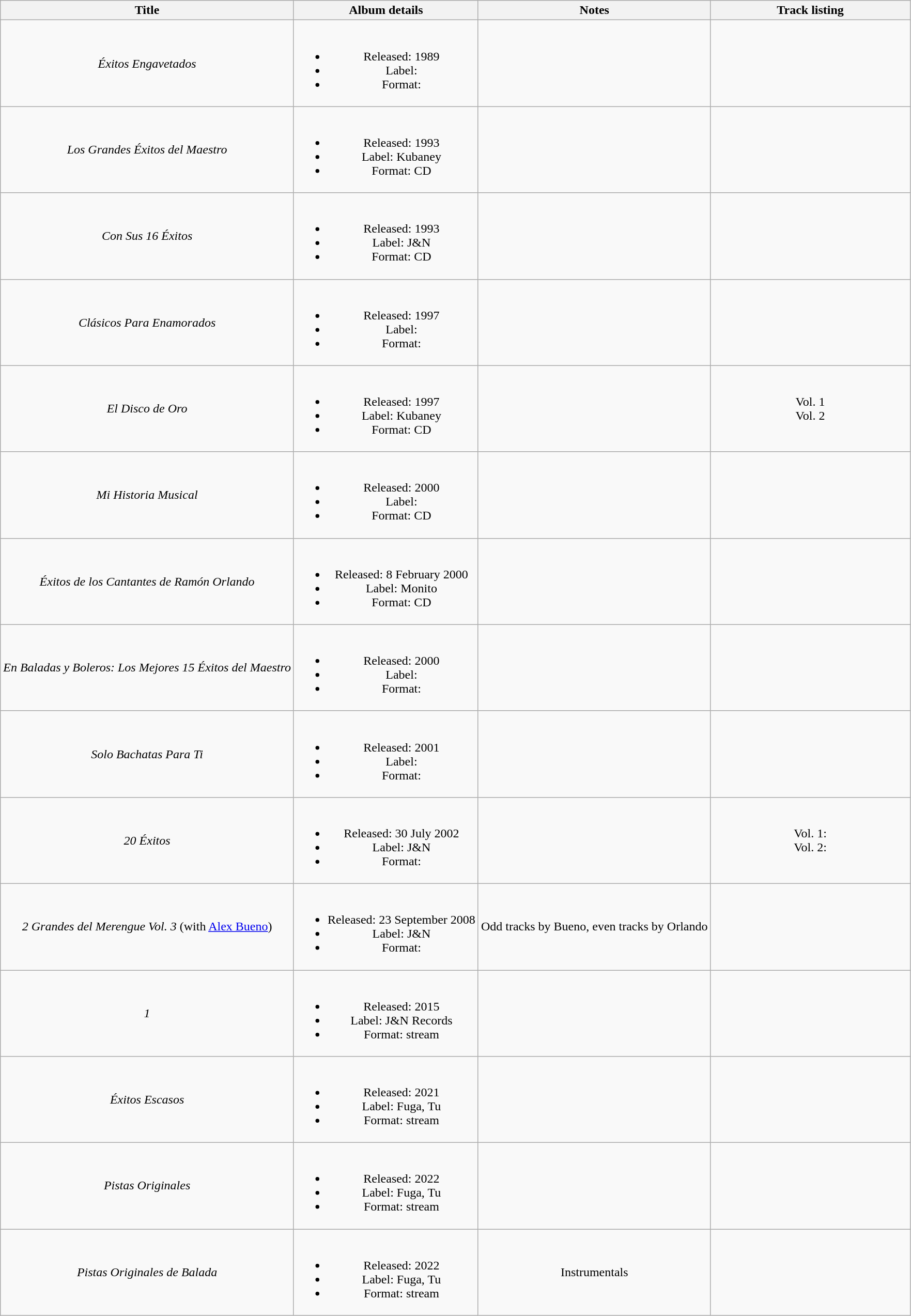<table class="wikitable plainrowheaders" style="text-align:center;">
<tr>
<th>Title</th>
<th>Album details</th>
<th>Notes</th>
<th scope="col" width="250px">Track listing</th>
</tr>
<tr>
<td><em>Éxitos Engavetados</em> </td>
<td><br><ul><li>Released: 1989</li><li>Label:</li><li>Format:</li></ul></td>
<td></td>
<td></td>
</tr>
<tr>
<td><em>Los Grandes Éxitos del Maestro </em></td>
<td><br><ul><li>Released: 1993</li><li>Label: Kubaney</li><li>Format: CD</li></ul></td>
<td></td>
<td></td>
</tr>
<tr>
<td><em>Con Sus 16 Éxitos</em> </td>
<td><br><ul><li>Released: 1993 </li><li>Label: J&N</li><li>Format: CD</li></ul></td>
<td></td>
<td></td>
</tr>
<tr>
<td><em>Clásicos Para Enamorados</em> </td>
<td><br><ul><li>Released: 1997</li><li>Label:</li><li>Format:</li></ul></td>
<td></td>
<td></td>
</tr>
<tr>
<td><em>El Disco de Oro</em> </td>
<td><br><ul><li>Released: 1997</li><li>Label: Kubaney</li><li>Format: CD</li></ul></td>
<td></td>
<td>Vol. 1 <br>Vol. 2 </td>
</tr>
<tr>
<td><em>Mi Historia Musical</em> </td>
<td><br><ul><li>Released: 2000</li><li>Label:</li><li>Format: CD</li></ul></td>
<td></td>
<td></td>
</tr>
<tr>
<td><em>Éxitos de los Cantantes de Ramón Orlando</em> </td>
<td><br><ul><li>Released: 8 February 2000</li><li>Label: Monito</li><li>Format: CD</li></ul></td>
<td></td>
<td></td>
</tr>
<tr>
<td><em>En Baladas y Boleros: Los Mejores 15 Éxitos del Maestro</em> </td>
<td><br><ul><li>Released: 2000</li><li>Label:</li><li>Format:</li></ul></td>
<td></td>
<td></td>
</tr>
<tr>
<td><em>Solo Bachatas Para Ti</em> </td>
<td><br><ul><li>Released: 2001</li><li>Label:</li><li>Format:</li></ul></td>
<td></td>
<td></td>
</tr>
<tr>
<td><em>20 Éxitos</em> </td>
<td><br><ul><li>Released: 30 July 2002</li><li>Label: J&N</li><li>Format:</li></ul></td>
<td></td>
<td>Vol. 1: <br>Vol. 2: </td>
</tr>
<tr>
<td><em>2 Grandes del Merengue Vol. 3</em> (with <a href='#'>Alex Bueno</a>)</td>
<td><br><ul><li>Released: 23 September 2008</li><li>Label: J&N</li><li>Format:</li></ul></td>
<td>Odd tracks by Bueno, even tracks by Orlando</td>
<td></td>
</tr>
<tr>
<td><em>1</em> </td>
<td><br><ul><li>Released: 2015</li><li>Label: J&N Records</li><li>Format: stream</li></ul></td>
<td></td>
<td></td>
</tr>
<tr>
<td><em>Éxitos Escasos</em> </td>
<td><br><ul><li>Released: 2021</li><li>Label: Fuga, Tu</li><li>Format: stream</li></ul></td>
<td></td>
<td></td>
</tr>
<tr>
<td><em>Pistas Originales</em> </td>
<td><br><ul><li>Released: 2022</li><li>Label: Fuga, Tu</li><li>Format: stream</li></ul></td>
<td></td>
<td></td>
</tr>
<tr>
<td><em>Pistas Originales de Balada</em> </td>
<td><br><ul><li>Released: 2022</li><li>Label: Fuga, Tu</li><li>Format: stream</li></ul></td>
<td>Instrumentals</td>
<td></td>
</tr>
</table>
